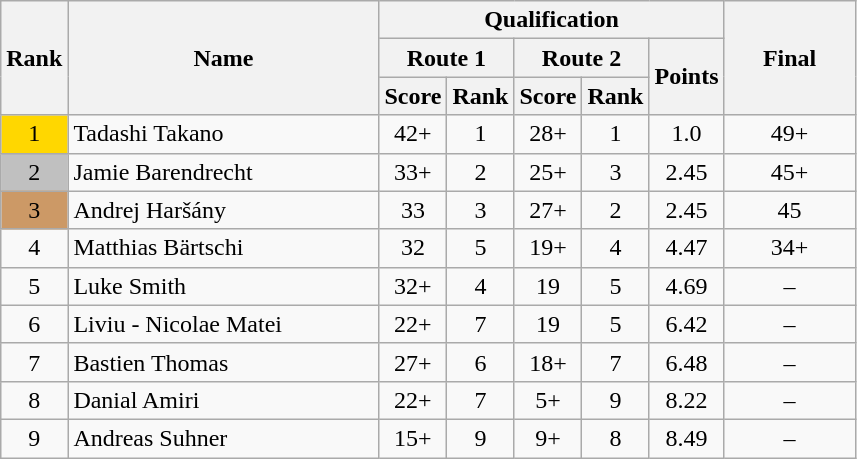<table class="wikitable sortable mw-collapsible" style="text-align:center">
<tr>
<th rowspan="3">Rank</th>
<th rowspan="3" width="200">Name</th>
<th colspan="5" rowspan="1">Qualification</th>
<th rowspan="3" width="80">Final</th>
</tr>
<tr>
<th colspan="2">Route 1</th>
<th colspan="2">Route 2</th>
<th rowspan="2">Points</th>
</tr>
<tr>
<th colspan="1" rowspan="1">Score</th>
<th colspan="1" rowspan="1">Rank</th>
<th colspan="1" rowspan="1">Score</th>
<th colspan="1" rowspan="1">Rank</th>
</tr>
<tr>
<td align="center" style="background: gold">1</td>
<td align="left"> Tadashi Takano</td>
<td>42+</td>
<td>1</td>
<td>28+</td>
<td>1</td>
<td>1.0</td>
<td>49+</td>
</tr>
<tr>
<td align="center" style="background: silver">2</td>
<td align="left"> Jamie Barendrecht</td>
<td>33+</td>
<td>2</td>
<td>25+</td>
<td>3</td>
<td>2.45</td>
<td>45+</td>
</tr>
<tr>
<td align="center" style="background: #cc9966">3</td>
<td align="left"> Andrej Haršány</td>
<td>33</td>
<td>3</td>
<td>27+</td>
<td>2</td>
<td>2.45</td>
<td>45</td>
</tr>
<tr>
<td align="center">4</td>
<td align="left"> Matthias Bärtschi</td>
<td>32</td>
<td>5</td>
<td>19+</td>
<td>4</td>
<td>4.47</td>
<td>34+</td>
</tr>
<tr>
<td align="center">5</td>
<td align="left"> Luke Smith</td>
<td>32+</td>
<td>4</td>
<td>19</td>
<td>5</td>
<td>4.69</td>
<td>–</td>
</tr>
<tr>
<td align="center">6</td>
<td align="left"> Liviu - Nicolae Matei</td>
<td>22+</td>
<td>7</td>
<td>19</td>
<td>5</td>
<td>6.42</td>
<td>–</td>
</tr>
<tr>
<td align="center">7</td>
<td align="left"> Bastien Thomas</td>
<td>27+</td>
<td>6</td>
<td>18+</td>
<td>7</td>
<td>6.48</td>
<td>–</td>
</tr>
<tr>
<td align="center">8</td>
<td align="left"> Danial Amiri</td>
<td>22+</td>
<td>7</td>
<td>5+</td>
<td>9</td>
<td>8.22</td>
<td>–</td>
</tr>
<tr>
<td align="center">9</td>
<td align="left"> Andreas Suhner</td>
<td>15+</td>
<td>9</td>
<td>9+</td>
<td>8</td>
<td>8.49</td>
<td>–</td>
</tr>
</table>
